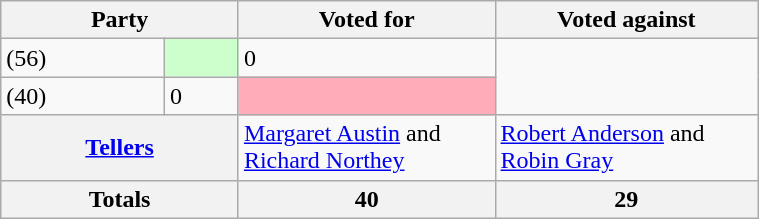<table class="wikitable" style="width:40%;">
<tr>
<th style="width:10%;" colspan="2">Party</th>
<th style="width:10%;">Voted for</th>
<th style="width:10%;">Voted against</th>
</tr>
<tr>
<td> (56)</td>
<td style="background-color:#CCFFCC;"></td>
<td>0</td>
</tr>
<tr>
<td> (40)</td>
<td>0</td>
<td style="background-color:#FFAEB9;"></td>
</tr>
<tr>
<th colspan=2><a href='#'>Tellers</a></th>
<td><a href='#'>Margaret Austin</a> and <a href='#'>Richard Northey</a></td>
<td><a href='#'>Robert Anderson</a> and <a href='#'>Robin Gray</a></td>
</tr>
<tr>
<th colspan=2>Totals</th>
<th>40</th>
<th>29</th>
</tr>
</table>
